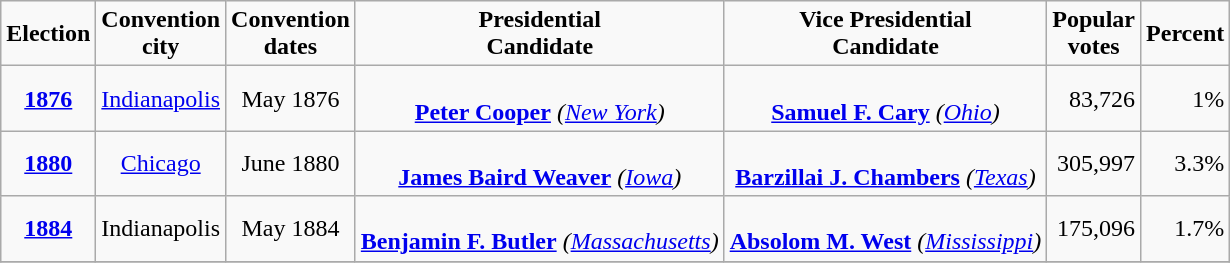<table class="wikitable" style="text-align:center">
<tr align=center>
<td><strong>Election</strong></td>
<td><strong>Convention<br> city</strong></td>
<td><strong>Convention<br>dates</strong></td>
<td><strong>Presidential<br> Candidate</strong></td>
<td><strong>Vice Presidential<br> Candidate</strong></td>
<td><strong>Popular<br>votes</strong></td>
<td><strong>Percent</strong></td>
</tr>
<tr>
<td><strong><a href='#'>1876</a></strong></td>
<td><a href='#'>Indianapolis</a></td>
<td>May 1876</td>
<td><br><strong><a href='#'>Peter Cooper</a></strong> <em>(<a href='#'>New York</a>)</em></td>
<td><br><strong><a href='#'>Samuel F. Cary</a></strong> <em>(<a href='#'>Ohio</a>)</em></td>
<td align=right>83,726</td>
<td align=right>1%</td>
</tr>
<tr>
<td><strong><a href='#'>1880</a></strong></td>
<td><a href='#'>Chicago</a></td>
<td>June 1880</td>
<td><br><strong><a href='#'>James Baird Weaver</a></strong> <em>(<a href='#'>Iowa</a>)</em></td>
<td><br><strong><a href='#'>Barzillai J. Chambers</a></strong> <em>(<a href='#'>Texas</a>)</em></td>
<td align=right>305,997</td>
<td align=right>3.3%</td>
</tr>
<tr>
<td><strong><a href='#'>1884</a></strong></td>
<td>Indianapolis</td>
<td>May 1884</td>
<td><br><strong><a href='#'>Benjamin F. Butler</a></strong> <em>(<a href='#'>Massachusetts</a>)</em></td>
<td><br><strong><a href='#'>Absolom M. West</a></strong> <em>(<a href='#'>Mississippi</a>)</em></td>
<td align=right>175,096</td>
<td align=right>1.7%</td>
</tr>
<tr>
</tr>
</table>
